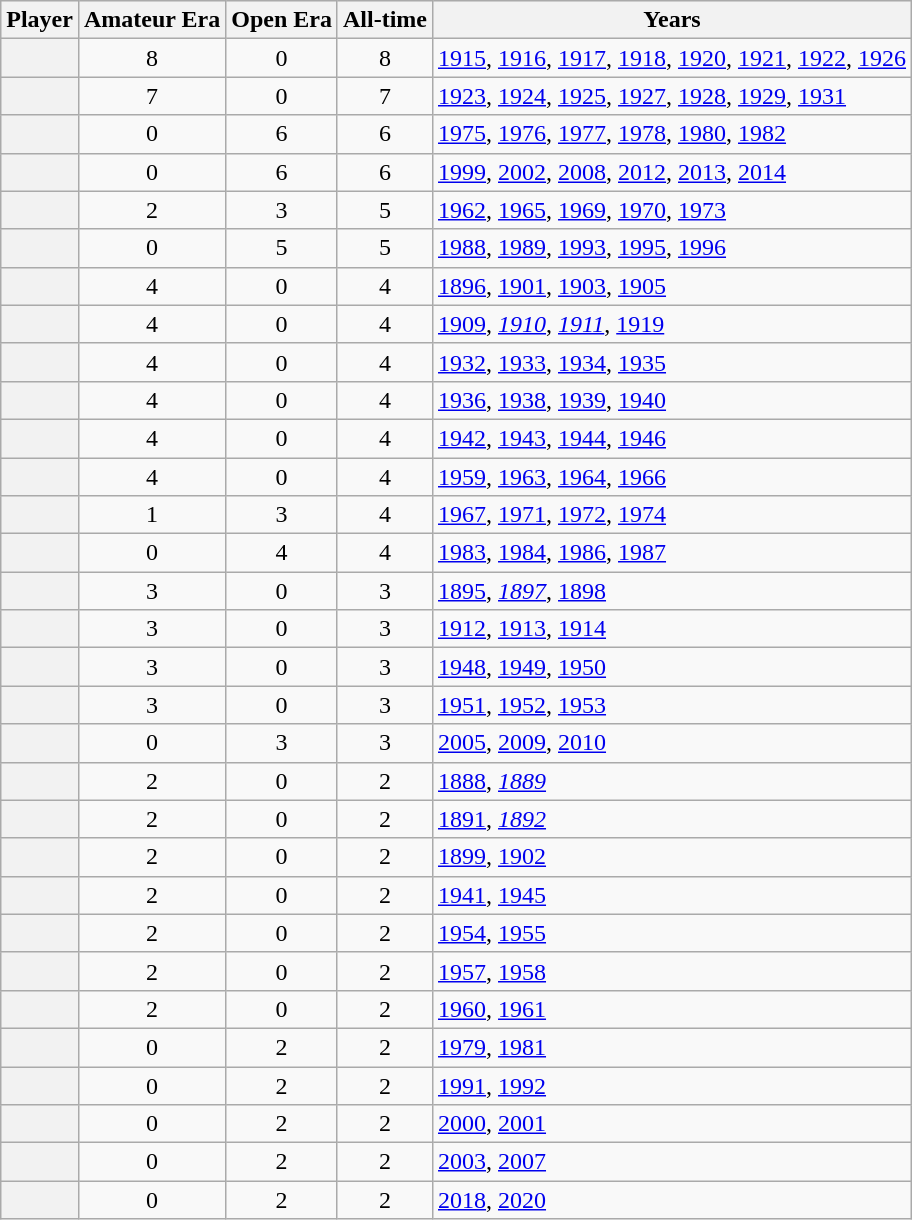<table class="sortable plainrowheaders wikitable">
<tr style="background: #efefef">
<th scope=col>Player</th>
<th scope=col>Amateur Era</th>
<th scope=col>Open Era</th>
<th scope=col>All-time</th>
<th scope=col class="unsortable">Years</th>
</tr>
<tr>
<th scope=row></th>
<td align="center">8</td>
<td align="center">0</td>
<td align="center">8</td>
<td><a href='#'>1915</a>, <a href='#'>1916</a>, <a href='#'>1917</a>, <a href='#'>1918</a>, <a href='#'>1920</a>, <a href='#'>1921</a>, <a href='#'>1922</a>, <a href='#'>1926</a></td>
</tr>
<tr>
<th scope=row></th>
<td align="center">7</td>
<td align="center">0</td>
<td align="center">7</td>
<td><a href='#'>1923</a>, <a href='#'>1924</a>, <a href='#'>1925</a>, <a href='#'>1927</a>, <a href='#'>1928</a>, <a href='#'>1929</a>, <a href='#'>1931</a></td>
</tr>
<tr>
<th scope=row></th>
<td align="center">0</td>
<td align="center">6</td>
<td align="center">6</td>
<td><a href='#'>1975</a>, <a href='#'>1976</a>, <a href='#'>1977</a>, <a href='#'>1978</a>, <a href='#'>1980</a>, <a href='#'>1982</a></td>
</tr>
<tr>
<th scope=row></th>
<td align="center">0</td>
<td align="center">6</td>
<td align="center">6</td>
<td align="left"><a href='#'>1999</a>, <a href='#'>2002</a>, <a href='#'>2008</a>, <a href='#'>2012</a>, <a href='#'>2013</a>, <a href='#'>2014</a></td>
</tr>
<tr>
<th scope=row></th>
<td align="center">2</td>
<td align="center">3</td>
<td align="center">5</td>
<td align="left"><a href='#'>1962</a>, <a href='#'>1965</a>, <a href='#'>1969</a>, <a href='#'>1970</a>, <a href='#'>1973</a></td>
</tr>
<tr>
<th scope=row></th>
<td align="center">0</td>
<td align="center">5</td>
<td align="center">5</td>
<td align="left"><a href='#'>1988</a>, <a href='#'>1989</a>, <a href='#'>1993</a>, <a href='#'>1995</a>, <a href='#'>1996</a></td>
</tr>
<tr>
<th scope="row"></th>
<td align="center">4</td>
<td align="center">0</td>
<td align="center">4</td>
<td align="left"><a href='#'>1896</a>, <a href='#'>1901</a>, <a href='#'>1903</a>, <a href='#'>1905</a></td>
</tr>
<tr>
<th scope="row"></th>
<td align="center">4</td>
<td align="center">0</td>
<td align="center">4</td>
<td align="left"><a href='#'>1909</a>, <em><a href='#'>1910</a></em>, <em><a href='#'>1911</a></em>, <a href='#'>1919</a></td>
</tr>
<tr>
<th scope="row"></th>
<td align="center">4</td>
<td align="center">0</td>
<td align="center">4</td>
<td align="left"><a href='#'>1932</a>, <a href='#'>1933</a>, <a href='#'>1934</a>, <a href='#'>1935</a></td>
</tr>
<tr>
<th scope="row"></th>
<td align="center">4</td>
<td align="center">0</td>
<td align="center">4</td>
<td align="left"><a href='#'>1936</a>, <a href='#'>1938</a>, <a href='#'>1939</a>, <a href='#'>1940</a></td>
</tr>
<tr>
<th scope=row></th>
<td align="center">4</td>
<td align="center">0</td>
<td align="center">4</td>
<td align="left"><a href='#'>1942</a>, <a href='#'>1943</a>, <a href='#'>1944</a>, <a href='#'>1946</a></td>
</tr>
<tr>
<th scope=row></th>
<td align="center">4</td>
<td align="center">0</td>
<td align="center">4</td>
<td align="left"><a href='#'>1959</a>, <a href='#'>1963</a>, <a href='#'>1964</a>, <a href='#'>1966</a></td>
</tr>
<tr>
<th scope=row></th>
<td align="center">1</td>
<td align="center">3</td>
<td align="center">4</td>
<td align="left"><a href='#'>1967</a>, <a href='#'>1971</a>, <a href='#'>1972</a>, <a href='#'>1974</a></td>
</tr>
<tr>
<th scope=row></th>
<td align="center">0</td>
<td align="center">4</td>
<td align="center">4</td>
<td><a href='#'>1983</a>, <a href='#'>1984</a>, <a href='#'>1986</a>, <a href='#'>1987</a></td>
</tr>
<tr>
<th scope=row></th>
<td align="center">3</td>
<td align="center">0</td>
<td align="center">3</td>
<td align="left"><a href='#'>1895</a>, <em><a href='#'>1897</a></em>, <a href='#'>1898</a></td>
</tr>
<tr>
<th scope="row"></th>
<td align="center">3</td>
<td align="center">0</td>
<td align="center">3</td>
<td><a href='#'>1912</a>, <a href='#'>1913</a>, <a href='#'>1914</a></td>
</tr>
<tr>
<th scope="row"></th>
<td align="center">3</td>
<td align="center">0</td>
<td align="center">3</td>
<td align="left"><a href='#'>1948</a>, <a href='#'>1949</a>, <a href='#'>1950</a></td>
</tr>
<tr>
<th scope=row></th>
<td align="center">3</td>
<td align="center">0</td>
<td align="center">3</td>
<td align="left"><a href='#'>1951</a>, <a href='#'>1952</a>, <a href='#'>1953</a></td>
</tr>
<tr>
<th scope=row></th>
<td align="center">0</td>
<td align="center">3</td>
<td align="center">3</td>
<td align="left"><a href='#'>2005</a>, <a href='#'>2009</a>, <a href='#'>2010</a></td>
</tr>
<tr>
<th scope=row></th>
<td align="center">2</td>
<td align="center">0</td>
<td align="center">2</td>
<td align="left"><a href='#'>1888</a>, <em><a href='#'>1889</a></em></td>
</tr>
<tr>
<th scope="row"></th>
<td align="center">2</td>
<td align="center">0</td>
<td align="center">2</td>
<td align="left"><a href='#'>1891</a>, <em><a href='#'>1892</a></em></td>
</tr>
<tr>
<th scope="row"></th>
<td align="center">2</td>
<td align="center">0</td>
<td align="center">2</td>
<td align="left"><a href='#'>1899</a>, <a href='#'>1902</a></td>
</tr>
<tr>
<th scope="row"></th>
<td align="center">2</td>
<td align="center">0</td>
<td align="center">2</td>
<td align="left"><a href='#'>1941</a>, <a href='#'>1945</a></td>
</tr>
<tr>
<th scope="row"></th>
<td align="center">2</td>
<td align="center">0</td>
<td align="center">2</td>
<td align="left"><a href='#'>1954</a>, <a href='#'>1955</a></td>
</tr>
<tr>
<th scope="row"></th>
<td align="center">2</td>
<td align="center">0</td>
<td align="center">2</td>
<td align="left"><a href='#'>1957</a>, <a href='#'>1958</a></td>
</tr>
<tr>
<th scope="row"></th>
<td align="center">2</td>
<td align="center">0</td>
<td align="center">2</td>
<td align="left"><a href='#'>1960</a>, <a href='#'>1961</a></td>
</tr>
<tr>
<th scope="row"></th>
<td align="center">0</td>
<td align="center">2</td>
<td align="center">2</td>
<td align="left"><a href='#'>1979</a>, <a href='#'>1981</a></td>
</tr>
<tr>
<th scope="row"></th>
<td align="center">0</td>
<td align="center">2</td>
<td align="center">2</td>
<td align="left"><a href='#'>1991</a>, <a href='#'>1992</a></td>
</tr>
<tr>
<th scope=row></th>
<td align="center">0</td>
<td align="center">2</td>
<td align="center">2</td>
<td align="left"><a href='#'>2000</a>, <a href='#'>2001</a></td>
</tr>
<tr>
<th scope="row"></th>
<td align="center">0</td>
<td align="center">2</td>
<td align="center">2</td>
<td align="left"><a href='#'>2003</a>, <a href='#'>2007</a></td>
</tr>
<tr>
<th scope="row"></th>
<td align="center">0</td>
<td align="center">2</td>
<td align="center">2</td>
<td align="left"><a href='#'>2018</a>, <a href='#'>2020</a></td>
</tr>
</table>
